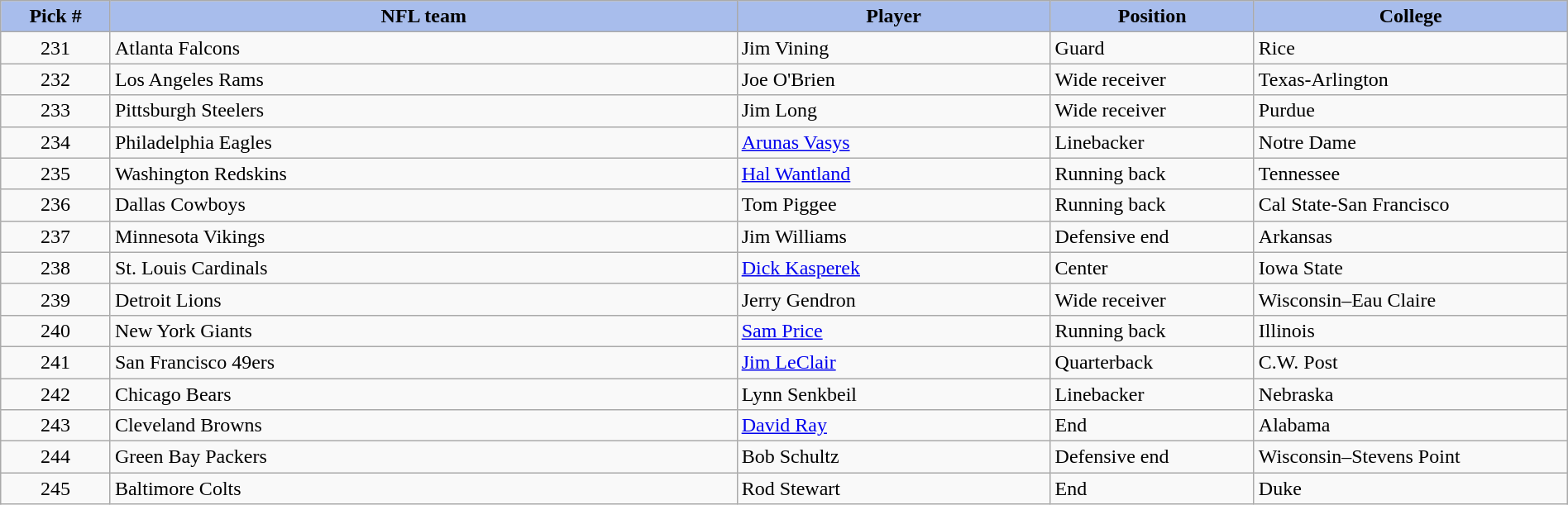<table class="wikitable sortable sortable" style="width: 100%">
<tr>
<th style="background:#A8BDEC;" width=7%>Pick #</th>
<th width=40% style="background:#A8BDEC;">NFL team</th>
<th width=20% style="background:#A8BDEC;">Player</th>
<th width=13% style="background:#A8BDEC;">Position</th>
<th style="background:#A8BDEC;">College</th>
</tr>
<tr>
<td align=center>231</td>
<td>Atlanta Falcons</td>
<td>Jim Vining</td>
<td>Guard</td>
<td>Rice</td>
</tr>
<tr>
<td align=center>232</td>
<td>Los Angeles Rams</td>
<td>Joe O'Brien</td>
<td>Wide receiver</td>
<td>Texas-Arlington</td>
</tr>
<tr>
<td align=center>233</td>
<td>Pittsburgh Steelers</td>
<td>Jim Long</td>
<td>Wide receiver</td>
<td>Purdue</td>
</tr>
<tr>
<td align=center>234</td>
<td>Philadelphia Eagles</td>
<td><a href='#'>Arunas Vasys</a></td>
<td>Linebacker</td>
<td>Notre Dame</td>
</tr>
<tr>
<td align=center>235</td>
<td>Washington Redskins</td>
<td><a href='#'>Hal Wantland</a></td>
<td>Running back</td>
<td>Tennessee</td>
</tr>
<tr>
<td align=center>236</td>
<td>Dallas Cowboys</td>
<td>Tom Piggee</td>
<td>Running back</td>
<td>Cal State-San Francisco</td>
</tr>
<tr>
<td align=center>237</td>
<td>Minnesota Vikings</td>
<td>Jim Williams</td>
<td>Defensive end</td>
<td>Arkansas</td>
</tr>
<tr>
<td align=center>238</td>
<td>St. Louis Cardinals</td>
<td><a href='#'>Dick Kasperek</a></td>
<td>Center</td>
<td>Iowa State</td>
</tr>
<tr>
<td align=center>239</td>
<td>Detroit Lions</td>
<td>Jerry Gendron</td>
<td>Wide receiver</td>
<td>Wisconsin–Eau Claire</td>
</tr>
<tr>
<td align=center>240</td>
<td>New York Giants</td>
<td><a href='#'>Sam Price</a></td>
<td>Running back</td>
<td>Illinois</td>
</tr>
<tr>
<td align=center>241</td>
<td>San Francisco 49ers</td>
<td><a href='#'>Jim LeClair</a></td>
<td>Quarterback</td>
<td>C.W. Post</td>
</tr>
<tr>
<td align=center>242</td>
<td>Chicago Bears</td>
<td>Lynn Senkbeil</td>
<td>Linebacker</td>
<td>Nebraska</td>
</tr>
<tr>
<td align=center>243</td>
<td>Cleveland Browns</td>
<td><a href='#'>David Ray</a></td>
<td>End</td>
<td>Alabama</td>
</tr>
<tr>
<td align=center>244</td>
<td>Green Bay Packers</td>
<td>Bob Schultz</td>
<td>Defensive end</td>
<td>Wisconsin–Stevens Point</td>
</tr>
<tr>
<td align=center>245</td>
<td>Baltimore Colts</td>
<td>Rod Stewart</td>
<td>End</td>
<td>Duke</td>
</tr>
</table>
